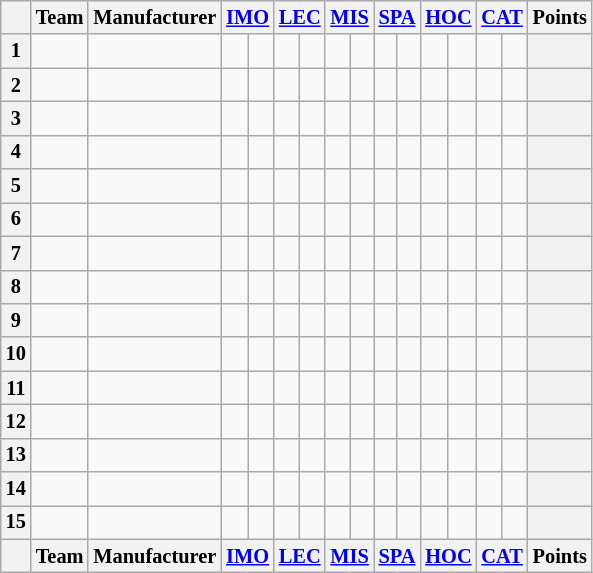<table class="wikitable" style="font-size:85%; text-align:center;">
<tr>
<th></th>
<th>Team</th>
<th>Manufacturer</th>
<th colspan="2"><a href='#'>IMO</a><br></th>
<th colspan="2"><a href='#'>LEC</a><br></th>
<th colspan="2"><a href='#'>MIS</a><br></th>
<th colspan="2"><a href='#'>SPA</a><br></th>
<th colspan="2"><a href='#'>HOC</a><br></th>
<th colspan="2"><a href='#'>CAT</a><br></th>
<th>Points</th>
</tr>
<tr>
<th rowspan="1">1</th>
<td rowspan="1" align="left"></td>
<td rowspan="1" align="left"></td>
<td></td>
<td></td>
<td></td>
<td></td>
<td></td>
<td></td>
<td></td>
<td></td>
<td></td>
<td></td>
<td></td>
<td></td>
<th rowspan="1"></th>
</tr>
<tr>
<th rowspan="1">2</th>
<td rowspan="1" align="left"></td>
<td rowspan="1" align="left"></td>
<td></td>
<td></td>
<td></td>
<td></td>
<td></td>
<td></td>
<td></td>
<td></td>
<td></td>
<td></td>
<td></td>
<td></td>
<th rowspan="1"></th>
</tr>
<tr>
<th rowspan="1">3</th>
<td rowspan="1" align="left"></td>
<td rowspan="1" align="left"></td>
<td></td>
<td></td>
<td></td>
<td></td>
<td></td>
<td></td>
<td></td>
<td></td>
<td></td>
<td></td>
<td></td>
<td></td>
<th rowspan="1"></th>
</tr>
<tr>
<th rowspan="1">4</th>
<td rowspan="1" align="left"></td>
<td rowspan="1" align="left"></td>
<td></td>
<td></td>
<td></td>
<td></td>
<td></td>
<td></td>
<td></td>
<td></td>
<td></td>
<td></td>
<td></td>
<td></td>
<th rowspan="1"></th>
</tr>
<tr>
<th rowspan="1">5</th>
<td rowspan="1" align="left"></td>
<td rowspan="1" align="left"></td>
<td></td>
<td></td>
<td></td>
<td></td>
<td></td>
<td></td>
<td></td>
<td></td>
<td></td>
<td></td>
<td></td>
<td></td>
<th rowspan="1"></th>
</tr>
<tr>
<th rowspan="1">6</th>
<td rowspan="1" align="left"></td>
<td rowspan="1" align="left"></td>
<td s></td>
<td></td>
<td></td>
<td></td>
<td></td>
<td></td>
<td></td>
<td></td>
<td></td>
<td></td>
<td></td>
<td></td>
<th rowspan="1"></th>
</tr>
<tr>
<th rowspan="1">7</th>
<td rowspan="1" align="left"></td>
<td rowspan="1" align="left"></td>
<td></td>
<td></td>
<td s></td>
<td></td>
<td></td>
<td></td>
<td></td>
<td></td>
<td></td>
<td></td>
<td></td>
<td></td>
<th rowspan="1"></th>
</tr>
<tr>
<th rowspan="1">8</th>
<td rowspan="1" align="left"></td>
<td rowspan="1" align="left"></td>
<td></td>
<td></td>
<td></td>
<td></td>
<td></td>
<td></td>
<td></td>
<td></td>
<td></td>
<td></td>
<td></td>
<td></td>
<th rowspan="1"></th>
</tr>
<tr>
<th rowspan="1">9</th>
<td rowspan="1" align="left"></td>
<td rowspan="1" align="left"></td>
<td></td>
<td></td>
<td></td>
<td></td>
<td></td>
<td></td>
<td></td>
<td></td>
<td></td>
<td></td>
<td></td>
<td></td>
<th rowspan="1"></th>
</tr>
<tr>
<th rowspan="1">10</th>
<td rowspan="1" align="left"></td>
<td rowspan="1" align="left"></td>
<td></td>
<td></td>
<td></td>
<td></td>
<td></td>
<td></td>
<td></td>
<td></td>
<td></td>
<td></td>
<td></td>
<td></td>
<th rowspan="1"></th>
</tr>
<tr>
<th rowspan="1">11</th>
<td rowspan="1" align="left"></td>
<td rowspan="1" align="left"></td>
<td></td>
<td></td>
<td></td>
<td></td>
<td></td>
<td></td>
<td></td>
<td></td>
<td></td>
<td></td>
<td></td>
<td></td>
<th rowspan="1"></th>
</tr>
<tr>
<th rowspan="1">12</th>
<td rowspan="1" align="left"></td>
<td rowspan="1" align="left"></td>
<td></td>
<td></td>
<td></td>
<td></td>
<td></td>
<td></td>
<td></td>
<td></td>
<td></td>
<td></td>
<td></td>
<td></td>
<th rowspan="1"></th>
</tr>
<tr>
<th rowspan="1">13</th>
<td rowspan="1" align="left"></td>
<td rowspan="1" align="left"></td>
<td></td>
<td></td>
<td></td>
<td></td>
<td></td>
<td></td>
<td></td>
<td></td>
<td></td>
<td></td>
<td></td>
<td></td>
<th rowspan="1"></th>
</tr>
<tr>
<th rowspan="1">14</th>
<td rowspan="1" align="left"></td>
<td rowspan="1" align="left"></td>
<td></td>
<td></td>
<td></td>
<td></td>
<td></td>
<td></td>
<td></td>
<td></td>
<td></td>
<td></td>
<td></td>
<td></td>
<th rowspan="1"></th>
</tr>
<tr>
<th>15</th>
<td rowspan="1" align="left"></td>
<td rowspan="1" align="left"></td>
<td></td>
<td></td>
<td></td>
<td></td>
<td></td>
<td></td>
<td></td>
<td></td>
<td></td>
<td></td>
<td></td>
<td></td>
<th></th>
</tr>
<tr>
<th valign="middle"></th>
<th valign="middle">Team</th>
<th valign="middle">Manufacturer</th>
<th colspan="2"><a href='#'>IMO</a><br></th>
<th colspan="2"><a href='#'>LEC</a><br></th>
<th colspan="2"><a href='#'>MIS</a><br></th>
<th colspan="2"><a href='#'>SPA</a><br></th>
<th colspan="2"><a href='#'>HOC</a><br></th>
<th colspan="2"><a href='#'>CAT</a><br></th>
<th valign="middle">Points</th>
</tr>
</table>
